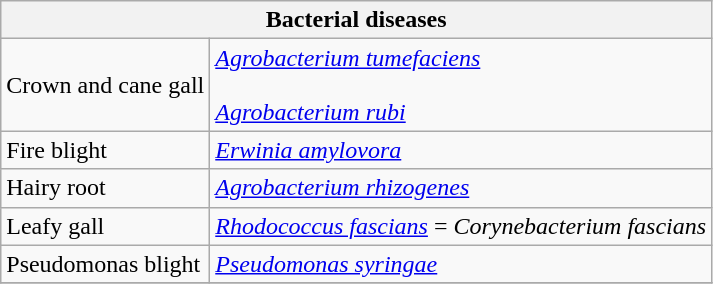<table class="wikitable" style="clear:left">
<tr>
<th colspan=2><strong>Bacterial diseases</strong><br></th>
</tr>
<tr>
<td>Crown and cane gall</td>
<td><em><a href='#'>Agrobacterium tumefaciens</a></em><br><br><em><a href='#'>Agrobacterium rubi</a></em></td>
</tr>
<tr>
<td>Fire blight</td>
<td><em><a href='#'>Erwinia amylovora</a></em></td>
</tr>
<tr>
<td>Hairy root</td>
<td><em><a href='#'>Agrobacterium rhizogenes</a></em></td>
</tr>
<tr>
<td>Leafy gall</td>
<td><em><a href='#'>Rhodococcus fascians</a></em> = <em>Corynebacterium fascians</em></td>
</tr>
<tr>
<td>Pseudomonas blight</td>
<td><em><a href='#'>Pseudomonas syringae</a></em></td>
</tr>
<tr>
</tr>
</table>
